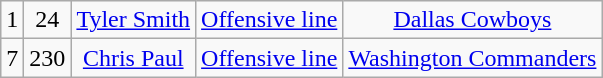<table class="wikitable" style="text-align:center">
<tr>
<td>1</td>
<td>24</td>
<td><a href='#'>Tyler Smith</a></td>
<td><a href='#'>Offensive line</a></td>
<td><a href='#'>Dallas Cowboys</a></td>
</tr>
<tr>
<td>7</td>
<td>230</td>
<td><a href='#'>Chris Paul</a></td>
<td><a href='#'>Offensive line</a></td>
<td><a href='#'>Washington Commanders</a></td>
</tr>
</table>
